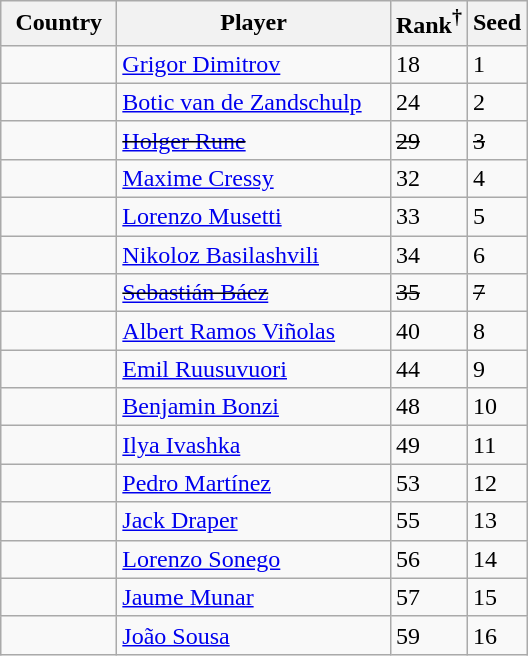<table class="sortable wikitable nowrap">
<tr>
<th width="70">Country</th>
<th width="175">Player</th>
<th>Rank<sup>†</sup></th>
<th>Seed</th>
</tr>
<tr>
<td></td>
<td><a href='#'>Grigor Dimitrov</a></td>
<td>18</td>
<td>1</td>
</tr>
<tr>
<td></td>
<td><a href='#'>Botic van de Zandschulp</a></td>
<td>24</td>
<td>2</td>
</tr>
<tr>
<td><s></s></td>
<td><s><a href='#'>Holger Rune</a></s></td>
<td><s>29</s></td>
<td><s>3</s></td>
</tr>
<tr>
<td></td>
<td><a href='#'>Maxime Cressy</a></td>
<td>32</td>
<td>4</td>
</tr>
<tr>
<td></td>
<td><a href='#'>Lorenzo Musetti</a></td>
<td>33</td>
<td>5</td>
</tr>
<tr>
<td></td>
<td><a href='#'>Nikoloz Basilashvili</a></td>
<td>34</td>
<td>6</td>
</tr>
<tr>
<td><s></s></td>
<td><s><a href='#'>Sebastián Báez</a></s></td>
<td><s>35</s></td>
<td><s>7</s></td>
</tr>
<tr>
<td></td>
<td><a href='#'>Albert Ramos Viñolas</a></td>
<td>40</td>
<td>8</td>
</tr>
<tr>
<td></td>
<td><a href='#'>Emil Ruusuvuori</a></td>
<td>44</td>
<td>9</td>
</tr>
<tr>
<td></td>
<td><a href='#'>Benjamin Bonzi</a></td>
<td>48</td>
<td>10</td>
</tr>
<tr>
<td></td>
<td><a href='#'>Ilya Ivashka</a></td>
<td>49</td>
<td>11</td>
</tr>
<tr>
<td></td>
<td><a href='#'>Pedro Martínez</a></td>
<td>53</td>
<td>12</td>
</tr>
<tr>
<td></td>
<td><a href='#'>Jack Draper</a></td>
<td>55</td>
<td>13</td>
</tr>
<tr>
<td></td>
<td><a href='#'>Lorenzo Sonego</a></td>
<td>56</td>
<td>14</td>
</tr>
<tr>
<td></td>
<td><a href='#'>Jaume Munar</a></td>
<td>57</td>
<td>15</td>
</tr>
<tr>
<td></td>
<td><a href='#'>João Sousa</a></td>
<td>59</td>
<td>16</td>
</tr>
</table>
